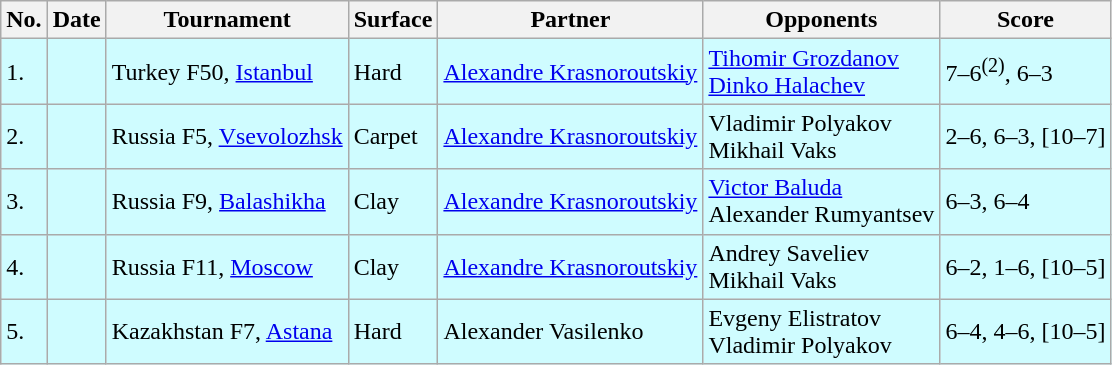<table class="sortable wikitable">
<tr>
<th>No.</th>
<th>Date</th>
<th>Tournament</th>
<th>Surface</th>
<th>Partner</th>
<th>Opponents</th>
<th class="unsortable">Score</th>
</tr>
<tr style="background:#cffcff;">
<td>1.</td>
<td></td>
<td>Turkey F50, <a href='#'>Istanbul</a></td>
<td>Hard</td>
<td> <a href='#'>Alexandre Krasnoroutskiy</a></td>
<td> <a href='#'>Tihomir Grozdanov</a> <br>  <a href='#'>Dinko Halachev</a></td>
<td>7–6<sup>(2)</sup>, 6–3</td>
</tr>
<tr style="background:#cffcff;">
<td>2.</td>
<td></td>
<td>Russia F5, <a href='#'>Vsevolozhsk</a></td>
<td>Carpet</td>
<td> <a href='#'>Alexandre Krasnoroutskiy</a></td>
<td> Vladimir Polyakov <br>  Mikhail Vaks</td>
<td>2–6, 6–3, [10–7]</td>
</tr>
<tr style="background:#cffcff;">
<td>3.</td>
<td></td>
<td>Russia F9, <a href='#'>Balashikha</a></td>
<td>Clay</td>
<td> <a href='#'>Alexandre Krasnoroutskiy</a></td>
<td> <a href='#'>Victor Baluda</a> <br>  Alexander Rumyantsev</td>
<td>6–3, 6–4</td>
</tr>
<tr style="background:#cffcff;">
<td>4.</td>
<td></td>
<td>Russia F11, <a href='#'>Moscow</a></td>
<td>Clay</td>
<td> <a href='#'>Alexandre Krasnoroutskiy</a></td>
<td> Andrey Saveliev <br>  Mikhail Vaks</td>
<td>6–2, 1–6, [10–5]</td>
</tr>
<tr style="background:#cffcff;">
<td>5.</td>
<td></td>
<td>Kazakhstan F7, <a href='#'>Astana</a></td>
<td>Hard</td>
<td> Alexander Vasilenko</td>
<td> Evgeny Elistratov <br>  Vladimir Polyakov</td>
<td>6–4, 4–6, [10–5]</td>
</tr>
</table>
